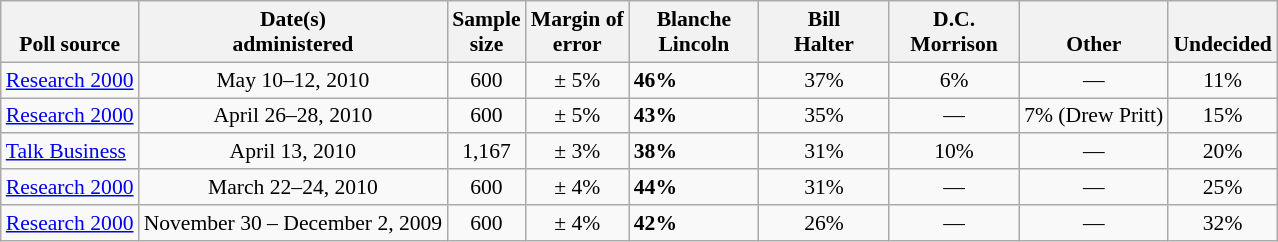<table class="wikitable" style="font-size:90%;">
<tr valign= bottom>
<th>Poll source</th>
<th>Date(s)<br>administered</th>
<th>Sample<br>size</th>
<th>Margin of<br>error</th>
<th style="width:80px;">Blanche<br>Lincoln</th>
<th style="width:80px;">Bill<br>Halter</th>
<th style="width:80px;">D.C.<br>Morrison</th>
<th>Other</th>
<th>Undecided</th>
</tr>
<tr>
<td><a href='#'>Research 2000</a></td>
<td align=center>May 10–12, 2010</td>
<td align=center>600</td>
<td align=center>± 5%</td>
<td><strong>46%</strong></td>
<td align=center>37%</td>
<td align=center>6%</td>
<td align=center>—</td>
<td align=center>11%</td>
</tr>
<tr>
<td><a href='#'>Research 2000</a></td>
<td align=center>April 26–28, 2010</td>
<td align=center>600</td>
<td align=center>± 5%</td>
<td><strong>43%</strong></td>
<td align=center>35%</td>
<td align=center>—</td>
<td align=center>7% (Drew Pritt)</td>
<td align=center>15%</td>
</tr>
<tr>
<td><a href='#'>Talk Business</a></td>
<td align=center>April 13, 2010</td>
<td align=center>1,167</td>
<td align=center>± 3%</td>
<td><strong>38%</strong></td>
<td align=center>31%</td>
<td align=center>10%</td>
<td align=center>—</td>
<td align=center>20%</td>
</tr>
<tr>
<td><a href='#'>Research 2000</a></td>
<td align=center>March 22–24, 2010</td>
<td align=center>600</td>
<td align=center>± 4%</td>
<td><strong>44%</strong></td>
<td align=center>31%</td>
<td align=center>—</td>
<td align=center>—</td>
<td align=center>25%</td>
</tr>
<tr>
<td><a href='#'>Research 2000</a></td>
<td>November 30 – December 2, 2009</td>
<td align=center>600</td>
<td align=center>± 4%</td>
<td><strong>42%</strong></td>
<td align=center>26%</td>
<td align=center>—</td>
<td align=center>—</td>
<td align=center>32%</td>
</tr>
</table>
